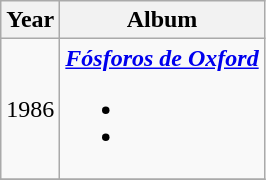<table class="wikitable">
<tr>
<th>Year</th>
<th>Album</th>
</tr>
<tr>
<td>1986</td>
<td><strong><em><a href='#'>Fósforos de Oxford</a></em></strong><br><ul><li></li><li></li></ul></td>
</tr>
<tr>
</tr>
</table>
